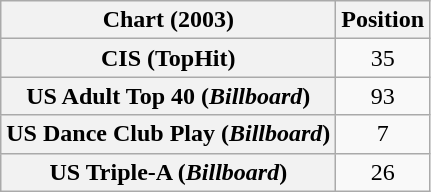<table class="wikitable sortable plainrowheaders" style="text-align:center">
<tr>
<th>Chart (2003)</th>
<th>Position</th>
</tr>
<tr>
<th scope="row">CIS (TopHit)</th>
<td>35</td>
</tr>
<tr>
<th scope="row">US Adult Top 40 (<em>Billboard</em>)</th>
<td>93</td>
</tr>
<tr>
<th scope="row">US Dance Club Play (<em>Billboard</em>)</th>
<td>7</td>
</tr>
<tr>
<th scope="row">US Triple-A (<em>Billboard</em>)</th>
<td>26</td>
</tr>
</table>
